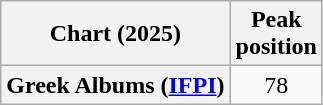<table class="wikitable sortable plainrowheaders" style="text-align:center;">
<tr>
<th scope="col">Chart (2025)</th>
<th scope="col">Peak<br>position</th>
</tr>
<tr>
<th scope="row">Greek Albums (<a href='#'>IFPI</a>)</th>
<td>78</td>
</tr>
</table>
